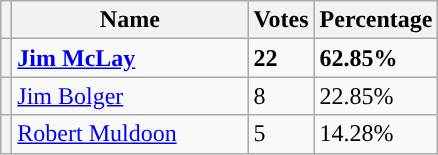<table class="wikitable">
<tr>
<th></th>
<th>Name</th>
<th>Votes</th>
<th>Percentage</th>
</tr>
<tr>
<th style="background-color: "></th>
<td width="150"><strong><a href='#'>Jim McLay</a></strong></td>
<td><strong>22</strong></td>
<td><strong>62.85%</strong></td>
</tr>
<tr>
<th style="background-color: "></th>
<td><a href='#'>Jim Bolger</a></td>
<td>8</td>
<td>22.85%</td>
</tr>
<tr>
<th style="background-color: "></th>
<td><a href='#'>Robert Muldoon</a></td>
<td>5</td>
<td>14.28%</td>
</tr>
</table>
